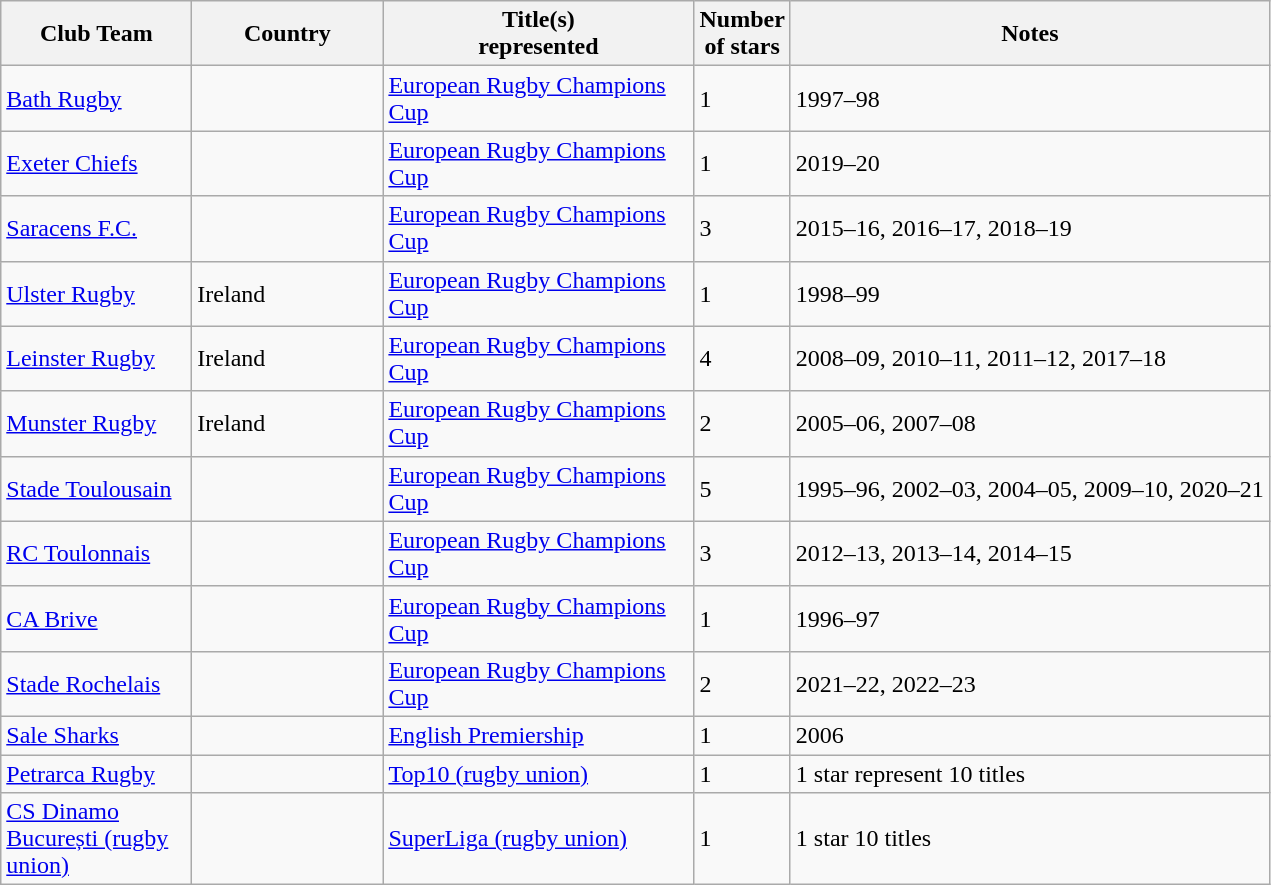<table class="wikitable sortable">
<tr>
<th width=120>Club Team</th>
<th width=120>Country</th>
<th width=200>Title(s)<br>represented</th>
<th>Number<br>of stars</th>
<th class="unsortable">Notes</th>
</tr>
<tr>
<td><a href='#'>Bath Rugby</a></td>
<td></td>
<td><a href='#'>European Rugby Champions Cup</a></td>
<td>1</td>
<td>1997–98</td>
</tr>
<tr>
<td><a href='#'>Exeter Chiefs</a></td>
<td></td>
<td><a href='#'>European Rugby Champions Cup</a></td>
<td>1</td>
<td>2019–20</td>
</tr>
<tr>
<td><a href='#'>Saracens F.C.</a></td>
<td></td>
<td><a href='#'>European Rugby Champions Cup</a></td>
<td>3</td>
<td>2015–16, 2016–17, 2018–19</td>
</tr>
<tr>
<td><a href='#'>Ulster Rugby</a></td>
<td> Ireland</td>
<td><a href='#'>European Rugby Champions Cup</a></td>
<td>1</td>
<td>1998–99</td>
</tr>
<tr>
<td><a href='#'>Leinster Rugby</a></td>
<td> Ireland</td>
<td><a href='#'>European Rugby Champions Cup</a></td>
<td>4</td>
<td>2008–09, 2010–11, 2011–12, 2017–18</td>
</tr>
<tr>
<td><a href='#'>Munster Rugby</a></td>
<td> Ireland</td>
<td><a href='#'>European Rugby Champions Cup</a></td>
<td>2</td>
<td>2005–06, 2007–08</td>
</tr>
<tr>
<td><a href='#'>Stade Toulousain</a></td>
<td></td>
<td><a href='#'>European Rugby Champions Cup</a></td>
<td>5</td>
<td>1995–96, 2002–03, 2004–05, 2009–10, 2020–21</td>
</tr>
<tr>
<td><a href='#'>RC Toulonnais</a></td>
<td></td>
<td><a href='#'>European Rugby Champions Cup</a></td>
<td>3</td>
<td>2012–13, 2013–14, 2014–15</td>
</tr>
<tr>
<td><a href='#'>CA Brive</a></td>
<td></td>
<td><a href='#'>European Rugby Champions Cup</a></td>
<td>1</td>
<td>1996–97</td>
</tr>
<tr>
<td><a href='#'>Stade Rochelais</a></td>
<td></td>
<td><a href='#'>European Rugby Champions Cup</a></td>
<td>2</td>
<td>2021–22, 2022–23</td>
</tr>
<tr>
<td><a href='#'>Sale Sharks</a></td>
<td></td>
<td><a href='#'>English Premiership</a></td>
<td>1</td>
<td>2006</td>
</tr>
<tr>
<td><a href='#'>Petrarca Rugby</a></td>
<td></td>
<td><a href='#'>Top10 (rugby union)</a></td>
<td>1</td>
<td>1 star represent 10 titles</td>
</tr>
<tr>
<td><a href='#'>CS Dinamo București (rugby union)</a></td>
<td></td>
<td><a href='#'>SuperLiga (rugby union)</a></td>
<td>1</td>
<td>1 star 10 titles</td>
</tr>
</table>
